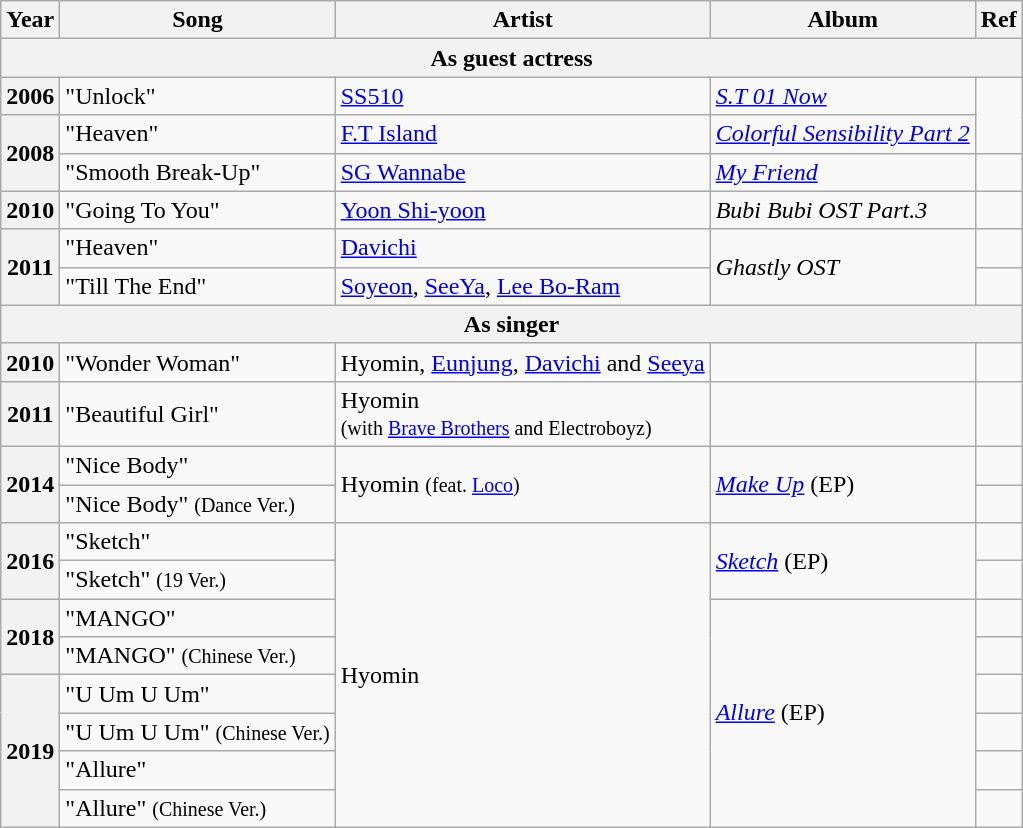<table class="wikitable plainrowheaders">
<tr>
<th>Year</th>
<th>Song</th>
<th>Artist</th>
<th>Album</th>
<th>Ref</th>
</tr>
<tr>
<th colspan="5">As guest actress</th>
</tr>
<tr>
<th scope="row">2006</th>
<td>"Unlock"</td>
<td><a href='#'>SS510</a></td>
<td><em><a href='#'>S.T 01 Now</a></em></td>
<td rowspan="2"></td>
</tr>
<tr>
<th scope="row" rowspan="2">2008</th>
<td>"Heaven"</td>
<td><a href='#'>F.T Island</a></td>
<td><em><a href='#'>Colorful Sensibility Part 2</a></em></td>
</tr>
<tr>
<td>"Smooth Break-Up"</td>
<td><a href='#'>SG Wannabe</a></td>
<td><em><a href='#'>My Friend</a></em></td>
<td></td>
</tr>
<tr>
<th scope="row">2010</th>
<td>"Going To You"</td>
<td><a href='#'>Yoon Shi-yoon</a></td>
<td><em>Bubi Bubi OST Part.3</em></td>
<td></td>
</tr>
<tr>
<th rowspan="2" ! scope="row">2011</th>
<td>"Heaven"</td>
<td><a href='#'>Davichi</a></td>
<td rowspan="2"><em>Ghastly OST</em></td>
<td></td>
</tr>
<tr>
<td>"Till The End"</td>
<td><a href='#'>Soyeon</a>, <a href='#'>SeeYa</a>, <a href='#'>Lee Bo-Ram</a></td>
<td></td>
</tr>
<tr>
<th colspan="5">As singer</th>
</tr>
<tr>
<th scope="row">2010</th>
<td>"Wonder Woman"</td>
<td>Hyomin, <a href='#'>Eunjung</a>, <a href='#'>Davichi</a> and <a href='#'>Seeya</a></td>
<td></td>
<td></td>
</tr>
<tr>
<th scope="row">2011</th>
<td>"Beautiful Girl"</td>
<td>Hyomin <br><small>(with <a href='#'>Brave Brothers</a> and Electroboyz)</small></td>
<td></td>
<td></td>
</tr>
<tr>
<th rowspan="2" scope="row">2014</th>
<td>"Nice Body"</td>
<td rowspan="2">Hyomin <small>(feat. <a href='#'>Loco</a>)</small></td>
<td rowspan="2"><a href='#'><em>Make Up</em></a> (EP)</td>
<td></td>
</tr>
<tr>
<td>"Nice Body" <small>(Dance Ver.)</small></td>
<td></td>
</tr>
<tr>
<th rowspan="2" scope="row">2016</th>
<td>"Sketch"</td>
<td rowspan="8">Hyomin</td>
<td rowspan="2"><a href='#'><em>Sketch</em></a> (EP)</td>
<td></td>
</tr>
<tr>
<td>"Sketch" <small>(19 Ver.)</small></td>
<td></td>
</tr>
<tr>
<th rowspan="2" scope="row">2018</th>
<td>"MANGO"</td>
<td rowspan="6"><a href='#'><em>Allure</em></a> (EP)</td>
<td></td>
</tr>
<tr>
<td>"MANGO" <small>(Chinese Ver.)</small></td>
<td></td>
</tr>
<tr>
<th rowspan="4" scope="row">2019</th>
<td>"U Um U Um"</td>
<td></td>
</tr>
<tr>
<td>"U Um U Um" <small>(Chinese Ver.)</small></td>
<td></td>
</tr>
<tr>
<td>"Allure"</td>
<td></td>
</tr>
<tr>
<td>"Allure" <small>(Chinese Ver.)</small></td>
<td></td>
</tr>
</table>
